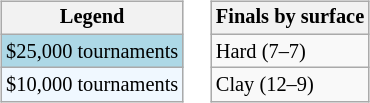<table>
<tr valign=top>
<td><br><table class=wikitable style="font-size:85%">
<tr>
<th>Legend</th>
</tr>
<tr style="background:lightblue;">
<td>$25,000 tournaments</td>
</tr>
<tr style="background:#f0f8ff;">
<td>$10,000 tournaments</td>
</tr>
</table>
</td>
<td><br><table class=wikitable style="font-size:85%">
<tr>
<th>Finals by surface</th>
</tr>
<tr>
<td>Hard (7–7)</td>
</tr>
<tr>
<td>Clay (12–9)</td>
</tr>
</table>
</td>
</tr>
</table>
